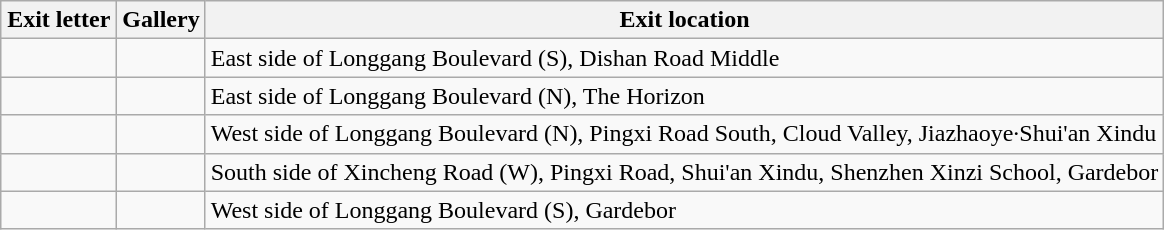<table class="wikitable">
<tr>
<th style="width:70px">Exit letter</th>
<th>Gallery</th>
<th>Exit location</th>
</tr>
<tr>
<td align="center"></td>
<td></td>
<td>East side of Longgang Boulevard (S), Dishan Road Middle</td>
</tr>
<tr>
<td align="center"></td>
<td></td>
<td>East side of Longgang Boulevard (N), The Horizon</td>
</tr>
<tr>
<td align="center"></td>
<td></td>
<td>West side of Longgang Boulevard (N), Pingxi Road South, Cloud Valley, Jiazhaoye·Shui'an Xindu</td>
</tr>
<tr>
<td align="center"></td>
<td></td>
<td>South side of Xincheng Road (W), Pingxi Road, Shui'an Xindu, Shenzhen Xinzi School, Gardebor</td>
</tr>
<tr>
<td align="center"></td>
<td></td>
<td>West side of Longgang Boulevard (S), Gardebor</td>
</tr>
</table>
